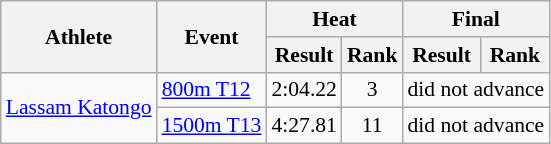<table class="wikitable" style="font-size:90%">
<tr>
<th rowspan="2">Athlete</th>
<th rowspan="2">Event</th>
<th colspan="2">Heat</th>
<th colspan="2">Final</th>
</tr>
<tr>
<th>Result</th>
<th>Rank</th>
<th>Result</th>
<th>Rank</th>
</tr>
<tr align=center>
<td align=left rowspan=2><a href='#'>Lassam Katongo</a></td>
<td align=left><a href='#'>800m T12</a></td>
<td>2:04.22</td>
<td>3</td>
<td colspan=2>did not advance</td>
</tr>
<tr align=center>
<td align=left><a href='#'>1500m T13</a></td>
<td>4:27.81</td>
<td>11</td>
<td colspan=2>did not advance</td>
</tr>
</table>
